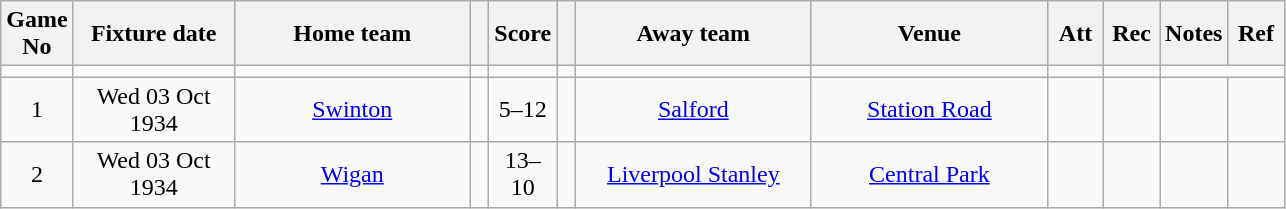<table class="wikitable" style="text-align:center;">
<tr>
<th width=20 abbr="No">Game No</th>
<th width=100 abbr="Date">Fixture date</th>
<th width=150 abbr="Home team">Home team</th>
<th width=5 abbr="space"></th>
<th width=20 abbr="Score">Score</th>
<th width=5 abbr="space"></th>
<th width=150 abbr="Away team">Away team</th>
<th width=150 abbr="Venue">Venue</th>
<th width=30 abbr="Att">Att</th>
<th width=30 abbr="Rec">Rec</th>
<th width=20 abbr="Notes">Notes</th>
<th width=30 abbr="Ref">Ref</th>
</tr>
<tr>
<td></td>
<td></td>
<td></td>
<td></td>
<td></td>
<td></td>
<td></td>
<td></td>
<td></td>
<td></td>
</tr>
<tr>
<td>1</td>
<td>Wed 03 Oct 1934</td>
<td><a href='#'>Swinton</a></td>
<td></td>
<td>5–12</td>
<td></td>
<td><a href='#'>Salford</a></td>
<td><a href='#'>Station Road</a></td>
<td></td>
<td></td>
<td></td>
<td></td>
</tr>
<tr>
<td>2</td>
<td>Wed 03 Oct 1934</td>
<td><a href='#'>Wigan</a></td>
<td></td>
<td>13–10</td>
<td></td>
<td><a href='#'>Liverpool Stanley</a></td>
<td><a href='#'>Central Park</a></td>
<td></td>
<td></td>
<td></td>
<td></td>
</tr>
</table>
